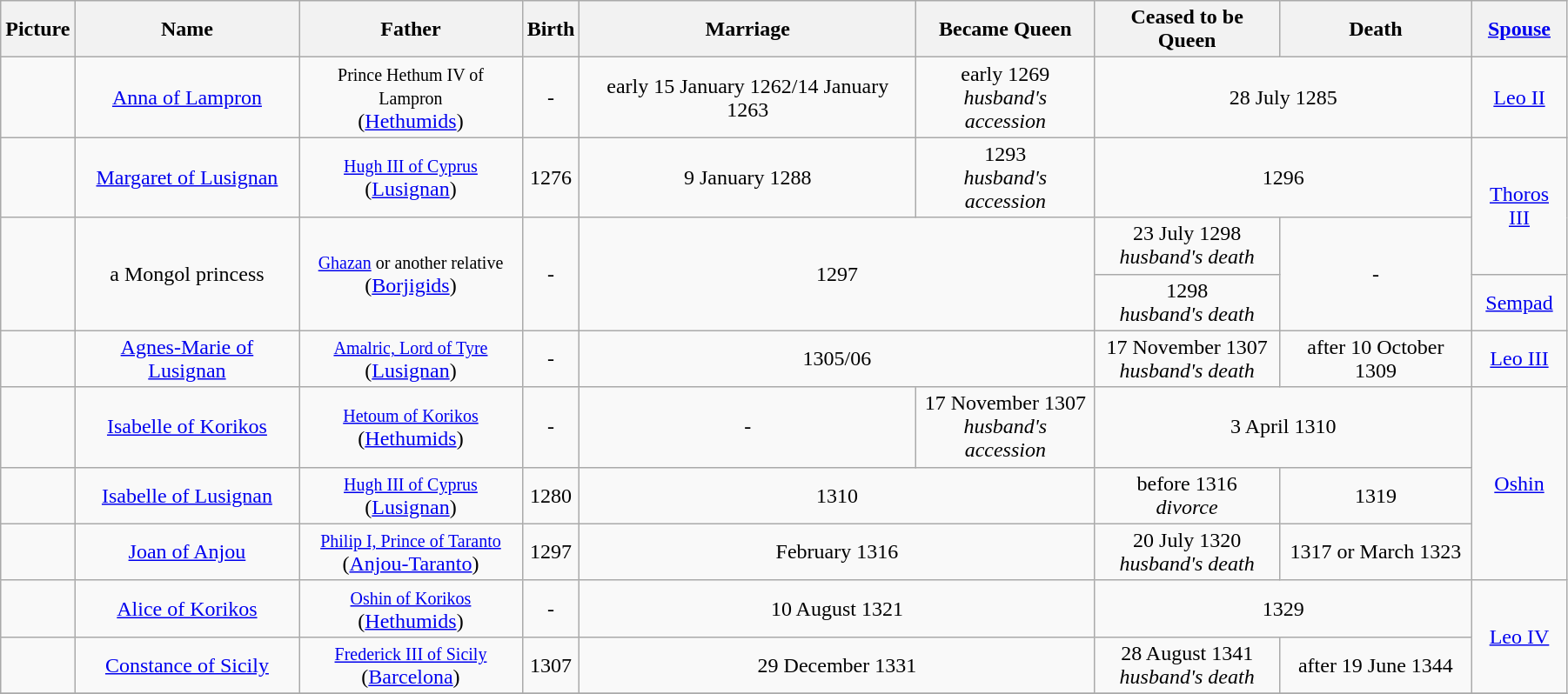<table width=95% class="wikitable">
<tr>
<th>Picture</th>
<th>Name</th>
<th>Father</th>
<th>Birth</th>
<th>Marriage</th>
<th>Became Queen</th>
<th>Ceased to be Queen</th>
<th>Death</th>
<th><a href='#'>Spouse</a></th>
</tr>
<tr>
<td align="center"></td>
<td align="center"><a href='#'>Anna of Lampron</a></td>
<td align="center"><small>Prince Hethum IV of Lampron</small><br> (<a href='#'>Hethumids</a>)</td>
<td align="center">-</td>
<td align="center">early 15 January 1262/14 January 1263</td>
<td align="center">early 1269<br><em>husband's accession</em></td>
<td align="center" colspan="2">28 July 1285</td>
<td align="center"><a href='#'>Leo II</a></td>
</tr>
<tr>
<td align="center"></td>
<td align="center"><a href='#'>Margaret of Lusignan</a></td>
<td align="center"><small><a href='#'>Hugh III of Cyprus</a></small><br> (<a href='#'>Lusignan</a>)</td>
<td align="center">1276</td>
<td align="center">9 January 1288</td>
<td align="center">1293<br><em>husband's accession</em></td>
<td align="center" colspan="2">1296</td>
<td align="center" rowspan="2"><a href='#'>Thoros III</a></td>
</tr>
<tr>
<td align="center" rowspan="2"></td>
<td align="center" rowspan="2">a Mongol princess</td>
<td align="center" rowspan="2"><small><a href='#'>Ghazan</a> or another relative</small><br> (<a href='#'>Borjigids</a>)</td>
<td align="center" rowspan="2">-</td>
<td align="center" colspan="2" rowspan="2">1297</td>
<td align="center">23 July 1298<br><em>husband's death</em></td>
<td align="center" rowspan="2">-</td>
</tr>
<tr>
<td align="center">1298<br><em>husband's death</em></td>
<td align="center"><a href='#'>Sempad</a></td>
</tr>
<tr>
<td align="center"></td>
<td align="center"><a href='#'>Agnes-Marie of Lusignan</a></td>
<td align="center"><small><a href='#'>Amalric, Lord of Tyre</a></small><br> (<a href='#'>Lusignan</a>)</td>
<td align="center">-</td>
<td align="center" colspan="2">1305/06</td>
<td align="center">17 November 1307<br><em>husband's death</em></td>
<td align="center">after 10 October 1309</td>
<td align="center"><a href='#'>Leo III</a></td>
</tr>
<tr>
<td align="center"></td>
<td align="center"><a href='#'>Isabelle of Korikos</a></td>
<td align="center"><small><a href='#'>Hetoum of Korikos</a></small><br>(<a href='#'>Hethumids</a>)</td>
<td align="center">-</td>
<td align="center">-</td>
<td align="center">17 November 1307<br><em>husband's accession</em></td>
<td align="center" colspan="2">3 April 1310</td>
<td align="center" rowspan="3"><a href='#'>Oshin</a></td>
</tr>
<tr>
<td align="center"></td>
<td align="center"><a href='#'>Isabelle of Lusignan</a></td>
<td align="center"><small><a href='#'>Hugh III of Cyprus</a></small><br> (<a href='#'>Lusignan</a>)</td>
<td align="center">1280</td>
<td align="center" colspan="2">1310</td>
<td align="center">before 1316<br><em>divorce</em></td>
<td align="center">1319</td>
</tr>
<tr>
<td align="center"></td>
<td align="center"><a href='#'>Joan of Anjou</a></td>
<td align="center"><small><a href='#'>Philip I, Prince of Taranto</a></small><br> (<a href='#'>Anjou-Taranto</a>)</td>
<td align="center">1297</td>
<td align="center" colspan="2">February 1316</td>
<td align="center">20 July 1320<br><em>husband's death</em></td>
<td align="center">1317 or March 1323</td>
</tr>
<tr>
<td align="center"></td>
<td align="center"><a href='#'>Alice of Korikos</a></td>
<td align="center"><small><a href='#'>Oshin of Korikos</a></small><br>(<a href='#'>Hethumids</a>)</td>
<td align="center">-</td>
<td align="center" colspan="2">10 August 1321</td>
<td align="center" colspan="2">1329</td>
<td align="center" rowspan="2"><a href='#'>Leo IV</a></td>
</tr>
<tr>
<td align="center"></td>
<td align="center"><a href='#'>Constance of Sicily</a></td>
<td align="center"><small><a href='#'>Frederick III of Sicily</a></small><br> (<a href='#'>Barcelona</a>)</td>
<td align="center">1307</td>
<td align="center" colspan="2">29 December 1331</td>
<td align="center">28 August 1341<br><em>husband's death</em></td>
<td align="center">after 19 June 1344</td>
</tr>
<tr>
</tr>
</table>
